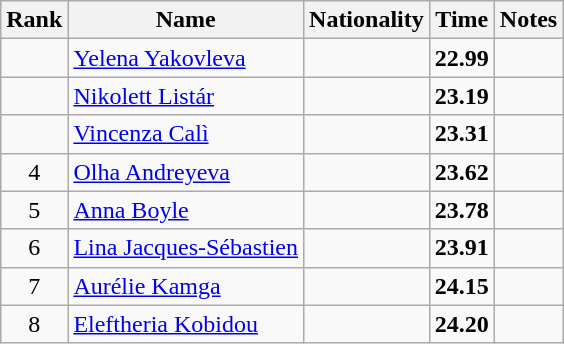<table class="wikitable sortable" style="text-align:center">
<tr>
<th>Rank</th>
<th>Name</th>
<th>Nationality</th>
<th>Time</th>
<th>Notes</th>
</tr>
<tr>
<td></td>
<td align=left><a href='#'>Yelena Yakovleva</a></td>
<td align=left></td>
<td><strong>22.99</strong></td>
<td></td>
</tr>
<tr>
<td></td>
<td align=left><a href='#'>Nikolett Listár</a></td>
<td align=left></td>
<td><strong>23.19</strong></td>
<td></td>
</tr>
<tr>
<td></td>
<td align=left><a href='#'>Vincenza Calì</a></td>
<td align=left></td>
<td><strong>23.31</strong></td>
<td></td>
</tr>
<tr>
<td>4</td>
<td align=left><a href='#'>Olha Andreyeva</a></td>
<td align=left></td>
<td><strong>23.62</strong></td>
<td></td>
</tr>
<tr>
<td>5</td>
<td align=left><a href='#'>Anna Boyle</a></td>
<td align=left></td>
<td><strong>23.78</strong></td>
<td></td>
</tr>
<tr>
<td>6</td>
<td align=left><a href='#'>Lina Jacques-Sébastien</a></td>
<td align=left></td>
<td><strong>23.91</strong></td>
<td></td>
</tr>
<tr>
<td>7</td>
<td align=left><a href='#'>Aurélie Kamga</a></td>
<td align=left></td>
<td><strong>24.15</strong></td>
<td></td>
</tr>
<tr>
<td>8</td>
<td align=left><a href='#'>Eleftheria Kobidou</a></td>
<td align=left></td>
<td><strong>24.20</strong></td>
<td></td>
</tr>
</table>
